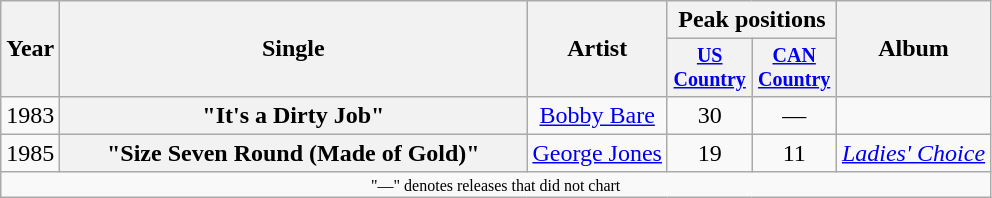<table class="wikitable plainrowheaders" style="text-align:center;">
<tr>
<th rowspan="2">Year</th>
<th rowspan="2" style="width:19em;">Single</th>
<th rowspan="2">Artist</th>
<th colspan="2">Peak positions</th>
<th rowspan="2">Album</th>
</tr>
<tr style="font-size:smaller;">
<th width="50"><a href='#'>US Country</a></th>
<th width="50"><a href='#'>CAN Country</a></th>
</tr>
<tr>
<td>1983</td>
<th scope="row">"It's a Dirty Job"</th>
<td><a href='#'>Bobby Bare</a></td>
<td>30</td>
<td>—</td>
<td></td>
</tr>
<tr>
<td>1985</td>
<th scope="row">"Size Seven Round (Made of Gold)"</th>
<td><a href='#'>George Jones</a></td>
<td>19</td>
<td>11</td>
<td align="left"><em><a href='#'>Ladies' Choice</a></em></td>
</tr>
<tr>
<td colspan="6" style="font-size:8pt">"—" denotes releases that did not chart</td>
</tr>
</table>
